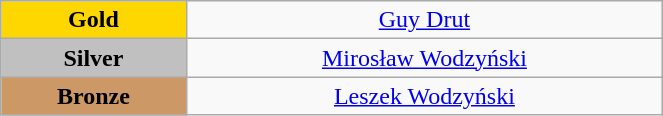<table class="wikitable" style="text-align:center; " width="35%">
<tr>
<td bgcolor="gold"><strong>Gold</strong></td>
<td><a href='#'>Guy Drut</a><br>  <small><em></em></small></td>
</tr>
<tr>
<td bgcolor="silver"><strong>Silver</strong></td>
<td><a href='#'>Mirosław Wodzyński</a><br>  <small><em></em></small></td>
</tr>
<tr>
<td bgcolor="CC9966"><strong>Bronze</strong></td>
<td><a href='#'>Leszek Wodzyński</a><br>  <small><em></em></small></td>
</tr>
</table>
